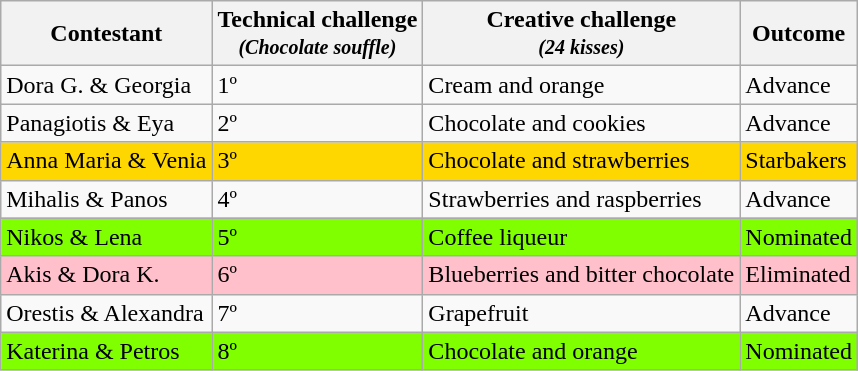<table class="wikitable" text-"align:center">
<tr>
<th>Contestant</th>
<th>Technical challenge<br><small><em>(Chocolate souffle)</em></small></th>
<th>Creative challenge<br><small><em>(24 kisses)</em></small></th>
<th><strong>Outcome</strong></th>
</tr>
<tr>
<td>Dora G. & Georgia</td>
<td>1º</td>
<td>Cream and orange</td>
<td>Advance</td>
</tr>
<tr>
<td>Panagiotis & Eya</td>
<td>2º</td>
<td>Chocolate and cookies</td>
<td>Advance</td>
</tr>
<tr style="background:gold">
<td>Anna Maria & Venia</td>
<td>3º</td>
<td>Chocolate and strawberries</td>
<td>Starbakers</td>
</tr>
<tr>
<td>Mihalis & Panos</td>
<td>4º</td>
<td>Strawberries and raspberries</td>
<td>Advance</td>
</tr>
<tr style="background:chartreuse">
<td>Nikos & Lena</td>
<td>5º</td>
<td>Coffee liqueur</td>
<td>Nominated</td>
</tr>
<tr style="background:pink">
<td>Akis & Dora K.</td>
<td>6º</td>
<td>Blueberries and bitter chocolate</td>
<td>Eliminated</td>
</tr>
<tr>
<td>Orestis & Alexandra</td>
<td>7º</td>
<td>Grapefruit</td>
<td>Advance</td>
</tr>
<tr style="background:chartreuse">
<td>Katerina & Petros</td>
<td>8º</td>
<td>Chocolate and orange</td>
<td>Nominated</td>
</tr>
</table>
